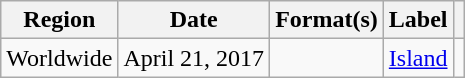<table class="wikitable plainrowheaders">
<tr>
<th scope="col">Region</th>
<th scope="col">Date</th>
<th scope="col">Format(s)</th>
<th scope="col">Label</th>
<th scope="col"></th>
</tr>
<tr>
<td>Worldwide</td>
<td>April 21, 2017</td>
<td></td>
<td><a href='#'>Island</a></td>
<td></td>
</tr>
</table>
